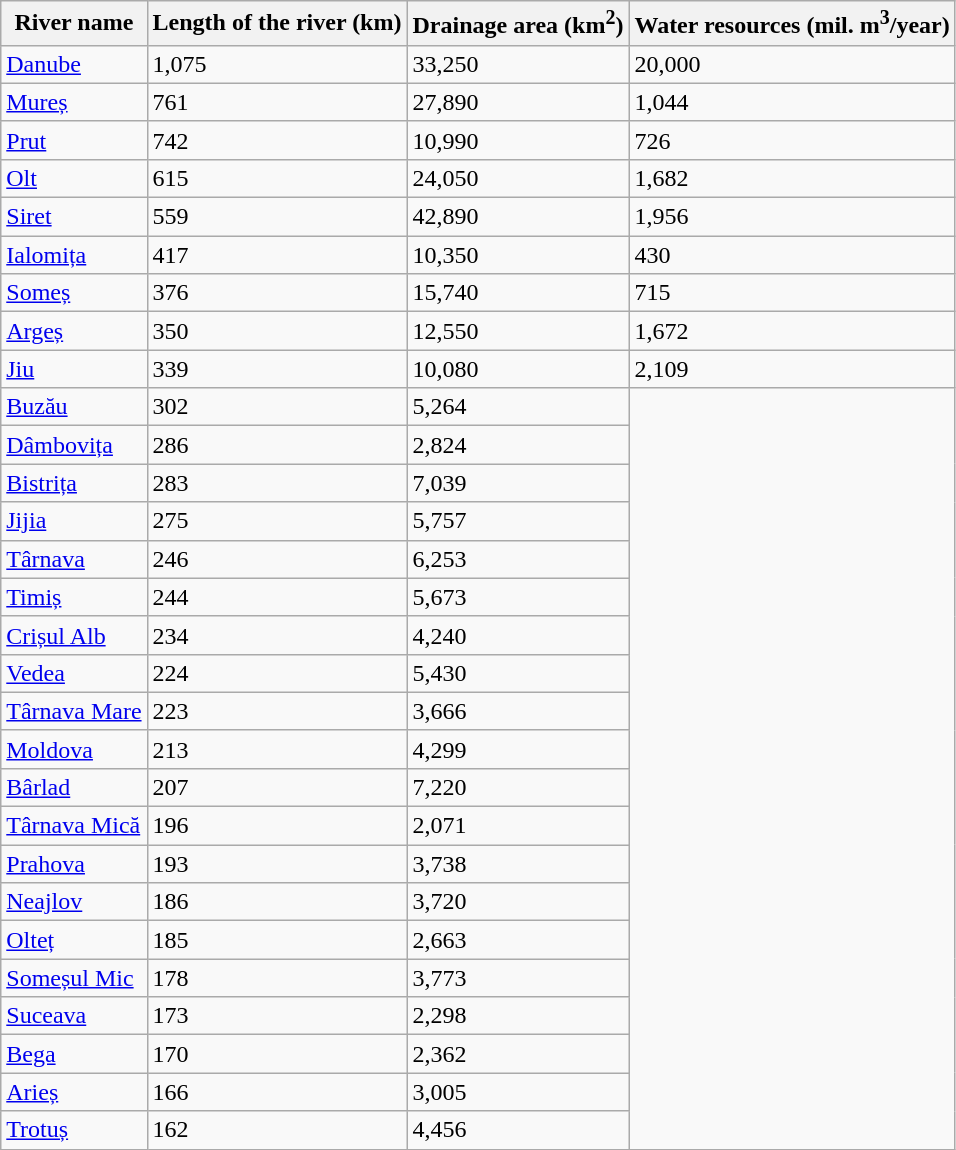<table class="wikitable sortable">
<tr>
<th>River name</th>
<th>Length of the river (km)</th>
<th>Drainage area (km<sup>2</sup>)</th>
<th>Water resources (mil. m<sup>3</sup>/year)</th>
</tr>
<tr>
<td><a href='#'>Danube</a></td>
<td>1,075</td>
<td>33,250</td>
<td>20,000</td>
</tr>
<tr>
<td><a href='#'>Mureș</a></td>
<td>761</td>
<td>27,890</td>
<td>1,044</td>
</tr>
<tr>
<td><a href='#'>Prut</a></td>
<td>742</td>
<td>10,990</td>
<td>726</td>
</tr>
<tr>
<td><a href='#'>Olt</a></td>
<td>615</td>
<td>24,050</td>
<td>1,682</td>
</tr>
<tr>
<td><a href='#'>Siret</a></td>
<td>559</td>
<td>42,890</td>
<td>1,956</td>
</tr>
<tr>
<td><a href='#'>Ialomița</a></td>
<td>417</td>
<td>10,350</td>
<td>430</td>
</tr>
<tr>
<td><a href='#'>Someș</a></td>
<td>376</td>
<td>15,740</td>
<td>715</td>
</tr>
<tr>
<td><a href='#'>Argeș</a></td>
<td>350</td>
<td>12,550</td>
<td>1,672</td>
</tr>
<tr>
<td><a href='#'>Jiu</a></td>
<td>339</td>
<td>10,080</td>
<td>2,109</td>
</tr>
<tr>
<td><a href='#'>Buzău</a></td>
<td>302</td>
<td>5,264</td>
</tr>
<tr>
<td><a href='#'>Dâmbovița</a></td>
<td>286</td>
<td>2,824</td>
</tr>
<tr>
<td><a href='#'>Bistrița</a></td>
<td>283</td>
<td>7,039</td>
</tr>
<tr>
<td><a href='#'>Jijia</a></td>
<td>275</td>
<td>5,757</td>
</tr>
<tr>
<td><a href='#'>Târnava</a></td>
<td>246</td>
<td>6,253</td>
</tr>
<tr>
<td><a href='#'>Timiș</a></td>
<td>244</td>
<td>5,673</td>
</tr>
<tr>
<td><a href='#'>Crișul Alb</a></td>
<td>234</td>
<td>4,240</td>
</tr>
<tr>
<td><a href='#'>Vedea</a></td>
<td>224</td>
<td>5,430</td>
</tr>
<tr>
<td><a href='#'>Târnava Mare</a></td>
<td>223</td>
<td>3,666</td>
</tr>
<tr>
<td><a href='#'>Moldova</a></td>
<td>213</td>
<td>4,299</td>
</tr>
<tr>
<td><a href='#'>Bârlad</a></td>
<td>207</td>
<td>7,220</td>
</tr>
<tr>
<td><a href='#'>Târnava Mică</a></td>
<td>196</td>
<td>2,071</td>
</tr>
<tr>
<td><a href='#'>Prahova</a></td>
<td>193</td>
<td>3,738</td>
</tr>
<tr>
<td><a href='#'>Neajlov</a></td>
<td>186</td>
<td>3,720</td>
</tr>
<tr>
<td><a href='#'>Olteț</a></td>
<td>185</td>
<td>2,663</td>
</tr>
<tr>
<td><a href='#'>Someșul Mic</a></td>
<td>178</td>
<td>3,773</td>
</tr>
<tr>
<td><a href='#'>Suceava</a></td>
<td>173</td>
<td>2,298</td>
</tr>
<tr>
<td><a href='#'>Bega</a></td>
<td>170</td>
<td>2,362</td>
</tr>
<tr>
<td><a href='#'>Arieș</a></td>
<td>166</td>
<td>3,005</td>
</tr>
<tr>
<td><a href='#'>Trotuș</a></td>
<td>162</td>
<td>4,456</td>
</tr>
</table>
